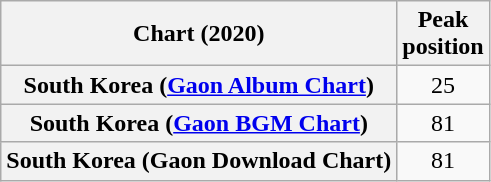<table class="wikitable sortable plainrowheaders" style="text-align:center">
<tr>
<th scope="col">Chart (2020)</th>
<th scope="col">Peak<br>position</th>
</tr>
<tr>
<th scope="row">South Korea (<a href='#'>Gaon Album Chart</a>)</th>
<td>25</td>
</tr>
<tr>
<th scope="row">South Korea (<a href='#'>Gaon BGM Chart</a>)</th>
<td>81</td>
</tr>
<tr>
<th scope="row">South Korea (Gaon Download Chart)</th>
<td>81</td>
</tr>
</table>
